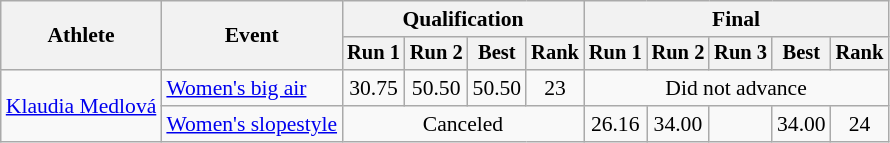<table class="wikitable" style="font-size:90%">
<tr>
<th rowspan="2">Athlete</th>
<th rowspan="2">Event</th>
<th colspan="4">Qualification</th>
<th colspan="5">Final</th>
</tr>
<tr style="font-size:95%">
<th>Run 1</th>
<th>Run 2</th>
<th>Best</th>
<th>Rank</th>
<th>Run 1</th>
<th>Run 2</th>
<th>Run 3</th>
<th>Best</th>
<th>Rank</th>
</tr>
<tr align=center>
<td align=left rowspan=2><a href='#'>Klaudia Medlová</a></td>
<td align=left><a href='#'>Women's big air</a></td>
<td>30.75</td>
<td>50.50</td>
<td>50.50</td>
<td>23</td>
<td colspan=5>Did not advance</td>
</tr>
<tr align=center>
<td align=left><a href='#'>Women's slopestyle</a></td>
<td colspan=4>Canceled</td>
<td>26.16</td>
<td>34.00</td>
<td></td>
<td>34.00</td>
<td>24</td>
</tr>
</table>
